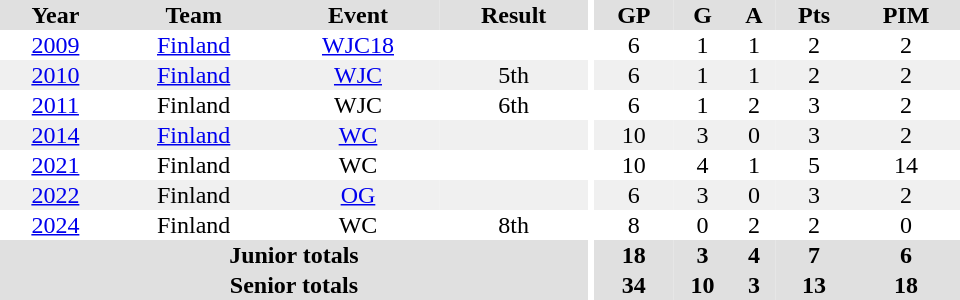<table border="0" cellpadding="1" cellspacing="0" ID="Table3" style="text-align:center; width:40em">
<tr ALIGN="center" bgcolor="#e0e0e0">
<th>Year</th>
<th>Team</th>
<th>Event</th>
<th>Result</th>
<th rowspan="99" bgcolor="#fff"></th>
<th>GP</th>
<th>G</th>
<th>A</th>
<th>Pts</th>
<th>PIM</th>
</tr>
<tr>
<td><a href='#'>2009</a></td>
<td><a href='#'>Finland</a></td>
<td><a href='#'>WJC18</a></td>
<td></td>
<td>6</td>
<td>1</td>
<td>1</td>
<td>2</td>
<td>2</td>
</tr>
<tr bgcolor="#f0f0f0">
<td><a href='#'>2010</a></td>
<td><a href='#'>Finland</a></td>
<td><a href='#'>WJC</a></td>
<td>5th</td>
<td>6</td>
<td>1</td>
<td>1</td>
<td>2</td>
<td>2</td>
</tr>
<tr>
<td><a href='#'>2011</a></td>
<td>Finland</td>
<td>WJC</td>
<td>6th</td>
<td>6</td>
<td>1</td>
<td>2</td>
<td>3</td>
<td>2</td>
</tr>
<tr bgcolor="#f0f0f0">
<td><a href='#'>2014</a></td>
<td><a href='#'>Finland</a></td>
<td><a href='#'>WC</a></td>
<td></td>
<td>10</td>
<td>3</td>
<td>0</td>
<td>3</td>
<td>2</td>
</tr>
<tr>
<td><a href='#'>2021</a></td>
<td>Finland</td>
<td>WC</td>
<td></td>
<td>10</td>
<td>4</td>
<td>1</td>
<td>5</td>
<td>14</td>
</tr>
<tr bgcolor="#f0f0f0">
<td><a href='#'>2022</a></td>
<td>Finland</td>
<td><a href='#'>OG</a></td>
<td></td>
<td>6</td>
<td>3</td>
<td>0</td>
<td>3</td>
<td>2</td>
</tr>
<tr>
<td><a href='#'>2024</a></td>
<td>Finland</td>
<td>WC</td>
<td>8th</td>
<td>8</td>
<td>0</td>
<td>2</td>
<td>2</td>
<td>0</td>
</tr>
<tr bgcolor="#e0e0e0">
<th colspan=4>Junior totals</th>
<th>18</th>
<th>3</th>
<th>4</th>
<th>7</th>
<th>6</th>
</tr>
<tr bgcolor="#e0e0e0">
<th colspan=4>Senior totals</th>
<th>34</th>
<th>10</th>
<th>3</th>
<th>13</th>
<th>18</th>
</tr>
</table>
